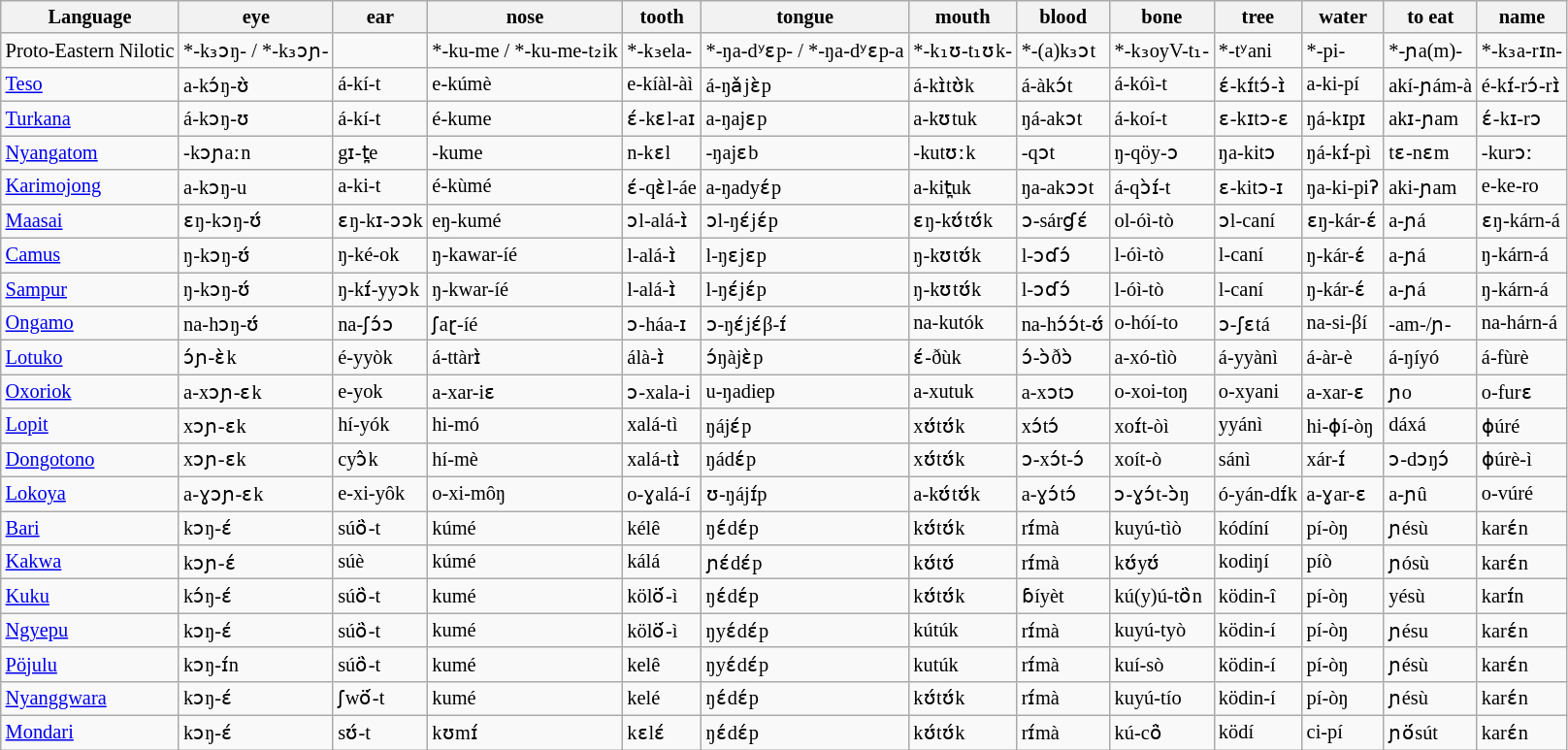<table class="wikitable sortable" | style="font-size: 85%">
<tr>
<th>Language</th>
<th>eye</th>
<th>ear</th>
<th>nose</th>
<th>tooth</th>
<th>tongue</th>
<th>mouth</th>
<th>blood</th>
<th>bone</th>
<th>tree</th>
<th>water</th>
<th>to eat</th>
<th>name</th>
</tr>
<tr>
<td>Proto-Eastern Nilotic</td>
<td>*-k₃ɔŋ- / *-k₃ɔɲ-</td>
<td></td>
<td>*-ku-me / *-ku-me-t₂ik</td>
<td>*-k₃ela-</td>
<td>*-ŋa-dʸɛp- / *-ŋa-dʸɛp-a</td>
<td>*-k₁ʊ-t₁ʊk-</td>
<td>*-(a)k₃ɔt</td>
<td>*-k₃oyV-t₁-</td>
<td>*-tʸani</td>
<td>*-pi-</td>
<td>*-ɲa(m)-</td>
<td>*-k₃a-rɪn-</td>
</tr>
<tr>
<td><a href='#'>Teso</a></td>
<td>a-kɔ́ŋ-ʊ̀</td>
<td>á-kí-t</td>
<td>e-kúmè</td>
<td>e-kíàl-àì</td>
<td>á-ŋǎjɛ̀p</td>
<td>á-kɪ̀tʊ̀k</td>
<td>á-àkɔ́t</td>
<td>á-kóì-t</td>
<td>ɛ́-kɪ́tɔ́-ɪ̀</td>
<td>a-ki-pí</td>
<td>akí-ɲám-à</td>
<td>é-kɪ́-rɔ́-rɪ̀</td>
</tr>
<tr>
<td><a href='#'>Turkana</a></td>
<td>á-kɔŋ-ʊ</td>
<td>á-kí-t</td>
<td>é-kume</td>
<td>ɛ́-kɛl-aɪ</td>
<td>a-ŋajɛp</td>
<td>a-kʊtuk</td>
<td>ŋá-akɔt</td>
<td>á-koí-t</td>
<td>ɛ-kɪtɔ-ɛ</td>
<td>ŋá-kɪpɪ</td>
<td>akɪ-ɲam</td>
<td>ɛ́-kɪ-rɔ</td>
</tr>
<tr>
<td><a href='#'>Nyangatom</a></td>
<td>-kɔɲaːn</td>
<td>gɪ-t̪e</td>
<td>-kume</td>
<td>n-kɛl</td>
<td>-ŋajɛb</td>
<td>-kutʊːk</td>
<td>-qɔt</td>
<td>ŋ-qöy-ɔ</td>
<td>ŋa-kitɔ</td>
<td>ŋá-kɪ́-pì</td>
<td>tɛ-nɛm</td>
<td>-kurɔː</td>
</tr>
<tr>
<td><a href='#'>Karimojong</a></td>
<td>a-kɔŋ-u</td>
<td>a-ki-t</td>
<td>é-kùmé</td>
<td>ɛ́-qɛ̀l-áe</td>
<td>a-ŋadyɛ́p</td>
<td>a-kit̪uk</td>
<td>ŋa-akɔɔt</td>
<td>á-qɔ̀ɪ́-t</td>
<td>ɛ-kitɔ-ɪ</td>
<td>ŋa-ki-piʔ</td>
<td>aki-ɲam</td>
<td>e-ke-ro</td>
</tr>
<tr>
<td><a href='#'>Maasai</a></td>
<td>ɛŋ-kɔŋ-ʊ́</td>
<td>ɛŋ-kɪ-ɔɔk</td>
<td>eŋ-kumé</td>
<td>ɔl-alá-ɪ̀</td>
<td>ɔl-ŋɛ́jɛ́p</td>
<td>ɛŋ-kʊ́tʊ́k</td>
<td>ɔ-sárɠɛ́</td>
<td>ol-óì-tò</td>
<td>ɔl-caní</td>
<td>ɛŋ-kár-ɛ́</td>
<td>a-ɲá</td>
<td>ɛŋ-kárn-á</td>
</tr>
<tr>
<td><a href='#'>Camus</a></td>
<td>ŋ-kɔŋ-ʊ́</td>
<td>ŋ-ké-ok</td>
<td>ŋ-kawar-íé</td>
<td>l-alá-ɪ̀</td>
<td>l-ŋɛjɛp</td>
<td>ŋ-kʊtʊ́k</td>
<td>l-ɔɗɔ́</td>
<td>l-óì-tò</td>
<td>l-caní</td>
<td>ŋ-kár-ɛ́</td>
<td>a-ɲá</td>
<td>ŋ-kárn-á</td>
</tr>
<tr>
<td><a href='#'>Sampur</a></td>
<td>ŋ-kɔŋ-ʊ́</td>
<td>ŋ-kɪ́-yyɔk</td>
<td>ŋ-kwar-íé</td>
<td>l-alá-ɪ̀</td>
<td>l-ŋɛ́jɛ́p</td>
<td>ŋ-kʊtʊ́k</td>
<td>l-ɔɗɔ́</td>
<td>l-óì-tò</td>
<td>l-caní</td>
<td>ŋ-kár-ɛ́</td>
<td>a-ɲá</td>
<td>ŋ-kárn-á</td>
</tr>
<tr>
<td><a href='#'>Ongamo</a></td>
<td>na-hɔŋ-ʊ́</td>
<td>na-ʃɔ́ɔ</td>
<td>ʃaɽ-íé</td>
<td>ɔ-háa-ɪ</td>
<td>ɔ-ŋɛ́jɛ́β-ɪ́</td>
<td>na-kutók</td>
<td>na-hɔ́ɔ́t-ʊ́</td>
<td>o-hóí-to</td>
<td>ɔ-ʃɛtá</td>
<td>na-si-βí</td>
<td>-am-/ɲ-</td>
<td>na-hárn-á</td>
</tr>
<tr>
<td><a href='#'>Lotuko</a></td>
<td>ɔ́ɲ-ɛ̀k</td>
<td>é-yyòk</td>
<td>á-ttàrɪ̀</td>
<td>álà-ɪ̀</td>
<td>ɔ́ŋàjɛ̀p</td>
<td>ɛ́-ðùk</td>
<td>ɔ́-ɔ̀ðɔ̀</td>
<td>a-xó-tìò</td>
<td>á-yyànì</td>
<td>á-àr-è</td>
<td>á-ŋíyó</td>
<td>á-fùrè</td>
</tr>
<tr>
<td><a href='#'>Oxoriok</a></td>
<td>a-xɔɲ-ɛk</td>
<td>e-yok</td>
<td>a-xar-iɛ</td>
<td>ɔ-xala-i</td>
<td>u-ŋadiep</td>
<td>a-xutuk</td>
<td>a-xɔtɔ</td>
<td>o-xoi-toŋ</td>
<td>o-xyani</td>
<td>a-xar-ɛ</td>
<td>ɲo</td>
<td>o-furɛ</td>
</tr>
<tr>
<td><a href='#'>Lopit</a></td>
<td>xɔɲ-ɛk</td>
<td>hí-yók</td>
<td>hi-mó</td>
<td>xalá-tì</td>
<td>ŋájɛ́p</td>
<td>xʊ́tʊ́k</td>
<td>xɔ́tɔ́</td>
<td>xoɪ́t-òì</td>
<td>yyánì</td>
<td>hi-ɸí-òŋ</td>
<td>dáxá</td>
<td>ɸúré</td>
</tr>
<tr>
<td><a href='#'>Dongotono</a></td>
<td>xɔɲ-ɛk</td>
<td>cyɔ̂k</td>
<td>hí-mè</td>
<td>xalá-tɪ̀</td>
<td>ŋádɛ́p</td>
<td>xʊ́tʊ́k</td>
<td>ɔ-xɔ́t-ɔ́</td>
<td>xoít-ò</td>
<td>sánì</td>
<td>xár-ɪ́</td>
<td>ɔ-dɔŋɔ́</td>
<td>ɸúrè-ì</td>
</tr>
<tr>
<td><a href='#'>Lokoya</a></td>
<td>a-ɣɔɲ-ɛk</td>
<td>e-xi-yôk</td>
<td>o-xi-môŋ</td>
<td>o-ɣalá-í</td>
<td>ʊ-ŋájɪ́p</td>
<td>a-kʊ́tʊ́k</td>
<td>a-ɣɔ́tɔ́</td>
<td>ɔ-ɣɔ́t-ɔ̀ŋ</td>
<td>ó-yán-dɪ́k</td>
<td>a-ɣar-ɛ</td>
<td>a-ɲû</td>
<td>o-vúré</td>
</tr>
<tr>
<td><a href='#'>Bari</a></td>
<td>kɔŋ-ɛ́</td>
<td>súö̀-t</td>
<td>kúmé</td>
<td>kélê</td>
<td>ŋɛ́dɛ́p</td>
<td>kʊ́tʊ́k</td>
<td>rɪ́mà</td>
<td>kuyú-tìò</td>
<td>kódíní</td>
<td>pí-òŋ</td>
<td>ɲésù</td>
<td>karɛ́n</td>
</tr>
<tr>
<td><a href='#'>Kakwa</a></td>
<td>kɔɲ-ɛ́</td>
<td>súè</td>
<td>kúmé</td>
<td>kálá</td>
<td>ɲɛ́dɛ́p</td>
<td>kʊ́tʊ́</td>
<td>rɪ́mà</td>
<td>kʊ́yʊ́</td>
<td>kodiŋí</td>
<td>píò</td>
<td>ɲósù</td>
<td>karɛ́n</td>
</tr>
<tr>
<td><a href='#'>Kuku</a></td>
<td>kɔ́ŋ-ɛ́</td>
<td>súö̀-t</td>
<td>kumé</td>
<td>kölö́-ì</td>
<td>ŋɛ́dɛ́p</td>
<td>kʊ́tʊ́k</td>
<td>ɓíyèt</td>
<td>kú(y)ú-tö̀n</td>
<td>ködin-î</td>
<td>pí-òŋ</td>
<td>yésù</td>
<td>karɪ́n</td>
</tr>
<tr>
<td><a href='#'>Ngyepu</a></td>
<td>kɔŋ-ɛ́</td>
<td>súö̀-t</td>
<td>kumé</td>
<td>kölö́-ì</td>
<td>ŋyɛ́dɛ́p</td>
<td>kútúk</td>
<td>rɪ́mà</td>
<td>kuyú-tyò</td>
<td>ködin-í</td>
<td>pí-òŋ</td>
<td>ɲésu</td>
<td>karɛ́n</td>
</tr>
<tr>
<td><a href='#'>Pöjulu</a></td>
<td>kɔŋ-ɪ́n</td>
<td>súö̀-t</td>
<td>kumé</td>
<td>kelê</td>
<td>ŋyɛ́dɛ́p</td>
<td>kutúk</td>
<td>rɪ́mà</td>
<td>kuí-sò</td>
<td>ködin-í</td>
<td>pí-òŋ</td>
<td>ɲésù</td>
<td>karɛ́n</td>
</tr>
<tr>
<td><a href='#'>Nyanggwara</a></td>
<td>kɔŋ-ɛ́</td>
<td>ʃwö́-t</td>
<td>kumé</td>
<td>kelé</td>
<td>ŋɛ́dɛ́p</td>
<td>kʊ́tʊ́k</td>
<td>rɪ́mà</td>
<td>kuyú-tío</td>
<td>ködin-í</td>
<td>pí-òŋ</td>
<td>ɲésù</td>
<td>karɛ́n</td>
</tr>
<tr>
<td><a href='#'>Mondari</a></td>
<td>kɔŋ-ɛ́</td>
<td>sʊ́-t</td>
<td>kʊmɪ́</td>
<td>kɛlɛ́</td>
<td>ŋɛ́dɛ́p</td>
<td>kʊ́tʊ́k</td>
<td>rɪ́mà</td>
<td>kú-cö̀</td>
<td>ködí</td>
<td>ci-pí</td>
<td>ɲö́sút</td>
<td>karɛ́n</td>
</tr>
</table>
